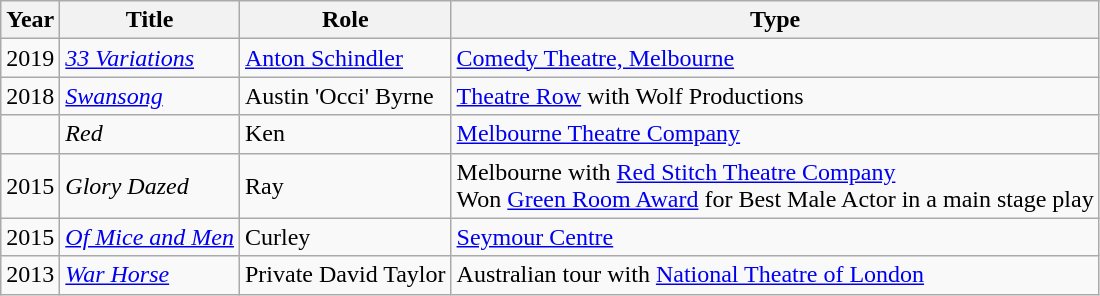<table class="wikitable">
<tr>
<th>Year</th>
<th>Title</th>
<th>Role</th>
<th>Type</th>
</tr>
<tr>
<td>2019</td>
<td><em><a href='#'>33 Variations</a></em></td>
<td><a href='#'>Anton Schindler</a></td>
<td><a href='#'>Comedy Theatre, Melbourne</a></td>
</tr>
<tr>
<td>2018</td>
<td><em><a href='#'>Swansong</a></em></td>
<td>Austin 'Occi' Byrne</td>
<td><a href='#'>Theatre Row</a> with Wolf Productions</td>
</tr>
<tr>
<td></td>
<td><em>Red</em></td>
<td>Ken</td>
<td><a href='#'>Melbourne Theatre Company</a></td>
</tr>
<tr>
<td>2015</td>
<td><em>Glory Dazed</em></td>
<td>Ray</td>
<td>Melbourne with <a href='#'>Red Stitch Theatre Company</a><br>Won <a href='#'>Green Room Award</a> for Best Male Actor in a main stage play</td>
</tr>
<tr>
<td>2015</td>
<td><em><a href='#'>Of Mice and Men</a></em></td>
<td>Curley</td>
<td><a href='#'>Seymour Centre</a></td>
</tr>
<tr>
<td>2013</td>
<td><em><a href='#'>War Horse</a></em></td>
<td>Private David Taylor</td>
<td>Australian tour with <a href='#'>National Theatre of London</a></td>
</tr>
</table>
